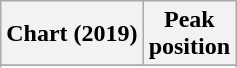<table class="wikitable sortable plainrowheaders">
<tr>
<th scope="col">Chart (2019)</th>
<th scope="col">Peak<br>position</th>
</tr>
<tr>
</tr>
<tr>
</tr>
</table>
